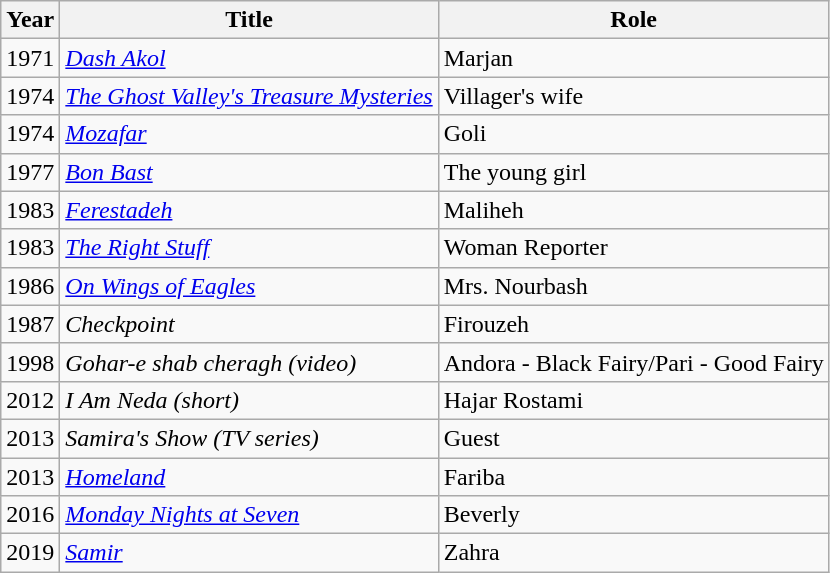<table class="wikitable sortable">
<tr>
<th>Year</th>
<th>Title</th>
<th>Role</th>
</tr>
<tr>
<td>1971</td>
<td><a href='#'><em>Dash Akol</em></a></td>
<td>Marjan</td>
</tr>
<tr>
<td>1974</td>
<td><em><a href='#'>The Ghost Valley's Treasure Mysteries</a></em></td>
<td>Villager's wife</td>
</tr>
<tr>
<td>1974</td>
<td><a href='#'><em>Mozafar</em></a></td>
<td>Goli</td>
</tr>
<tr>
<td>1977</td>
<td><em><a href='#'>Bon Bast</a></em></td>
<td>The young girl</td>
</tr>
<tr>
<td>1983</td>
<td><em><a href='#'>Ferestadeh</a></em></td>
<td>Maliheh</td>
</tr>
<tr>
<td>1983</td>
<td><a href='#'><em>The Right Stuff</em></a></td>
<td>Woman Reporter</td>
</tr>
<tr>
<td>1986</td>
<td><a href='#'><em>On Wings of Eagles</em></a></td>
<td>Mrs. Nourbash</td>
</tr>
<tr>
<td>1987</td>
<td><em>Checkpoint</em></td>
<td>Firouzeh</td>
</tr>
<tr>
<td>1998</td>
<td><em>Gohar-e shab cheragh (video)</em></td>
<td>Andora - Black Fairy/Pari - Good Fairy</td>
</tr>
<tr>
<td>2012</td>
<td><em>I Am Neda (short)</em></td>
<td>Hajar Rostami</td>
</tr>
<tr>
<td>2013</td>
<td><em>Samira's Show (TV series)</em></td>
<td>Guest</td>
</tr>
<tr>
<td>2013</td>
<td><a href='#'><em>Homeland</em></a></td>
<td>Fariba</td>
</tr>
<tr>
<td>2016</td>
<td><em><a href='#'>Monday Nights at Seven</a></em></td>
<td>Beverly</td>
</tr>
<tr>
<td>2019</td>
<td><em><a href='#'>Samir</a></em></td>
<td>Zahra</td>
</tr>
</table>
